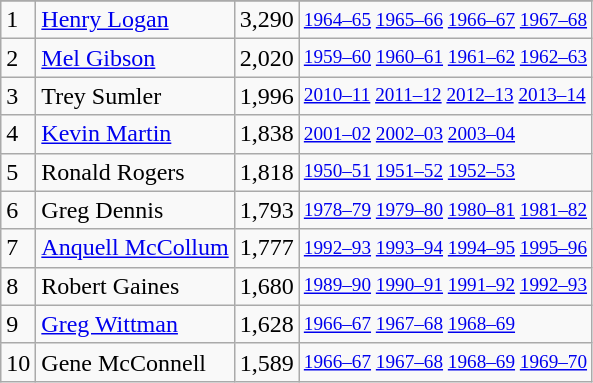<table class="wikitable">
<tr>
</tr>
<tr>
<td>1</td>
<td><a href='#'>Henry Logan</a></td>
<td>3,290</td>
<td style="font-size:80%;"><a href='#'>1964–65</a> <a href='#'>1965–66</a> <a href='#'>1966–67</a> <a href='#'>1967–68</a></td>
</tr>
<tr>
<td>2</td>
<td><a href='#'>Mel Gibson</a></td>
<td>2,020</td>
<td style="font-size:80%;"><a href='#'>1959–60</a> <a href='#'>1960–61</a> <a href='#'>1961–62</a> <a href='#'>1962–63</a></td>
</tr>
<tr>
<td>3</td>
<td>Trey Sumler</td>
<td>1,996</td>
<td style="font-size:80%;"><a href='#'>2010–11</a> <a href='#'>2011–12</a> <a href='#'>2012–13</a> <a href='#'>2013–14</a></td>
</tr>
<tr>
<td>4</td>
<td><a href='#'>Kevin Martin</a></td>
<td>1,838</td>
<td style="font-size:80%;"><a href='#'>2001–02</a> <a href='#'>2002–03</a> <a href='#'>2003–04</a></td>
</tr>
<tr>
<td>5</td>
<td>Ronald Rogers</td>
<td>1,818</td>
<td style="font-size:80%;"><a href='#'>1950–51</a> <a href='#'>1951–52</a> <a href='#'>1952–53</a></td>
</tr>
<tr>
<td>6</td>
<td>Greg Dennis</td>
<td>1,793</td>
<td style="font-size:80%;"><a href='#'>1978–79</a> <a href='#'>1979–80</a> <a href='#'>1980–81</a> <a href='#'>1981–82</a></td>
</tr>
<tr>
<td>7</td>
<td><a href='#'>Anquell McCollum</a></td>
<td>1,777</td>
<td style="font-size:80%;"><a href='#'>1992–93</a> <a href='#'>1993–94</a> <a href='#'>1994–95</a> <a href='#'>1995–96</a></td>
</tr>
<tr>
<td>8</td>
<td>Robert Gaines</td>
<td>1,680</td>
<td style="font-size:80%;"><a href='#'>1989–90</a> <a href='#'>1990–91</a> <a href='#'>1991–92</a> <a href='#'>1992–93</a></td>
</tr>
<tr>
<td>9</td>
<td><a href='#'>Greg Wittman</a></td>
<td>1,628</td>
<td style="font-size:80%;"><a href='#'>1966–67</a> <a href='#'>1967–68</a> <a href='#'>1968–69</a></td>
</tr>
<tr>
<td>10</td>
<td>Gene McConnell</td>
<td>1,589</td>
<td style="font-size:80%;"><a href='#'>1966–67</a> <a href='#'>1967–68</a> <a href='#'>1968–69</a> <a href='#'>1969–70</a></td>
</tr>
</table>
